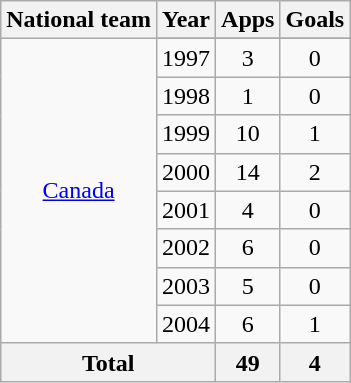<table class="wikitable" style="text-align:center">
<tr>
<th>National team</th>
<th>Year</th>
<th>Apps</th>
<th>Goals</th>
</tr>
<tr>
<td rowspan=9><a href='#'>Canada</a></td>
</tr>
<tr>
<td>1997</td>
<td>3</td>
<td>0</td>
</tr>
<tr>
<td>1998</td>
<td>1</td>
<td>0</td>
</tr>
<tr>
<td>1999</td>
<td>10</td>
<td>1</td>
</tr>
<tr>
<td>2000</td>
<td>14</td>
<td>2</td>
</tr>
<tr>
<td>2001</td>
<td>4</td>
<td>0</td>
</tr>
<tr>
<td>2002</td>
<td>6</td>
<td>0</td>
</tr>
<tr>
<td>2003</td>
<td>5</td>
<td>0</td>
</tr>
<tr>
<td>2004</td>
<td>6</td>
<td>1</td>
</tr>
<tr>
<th colspan=2>Total</th>
<th>49</th>
<th>4</th>
</tr>
</table>
